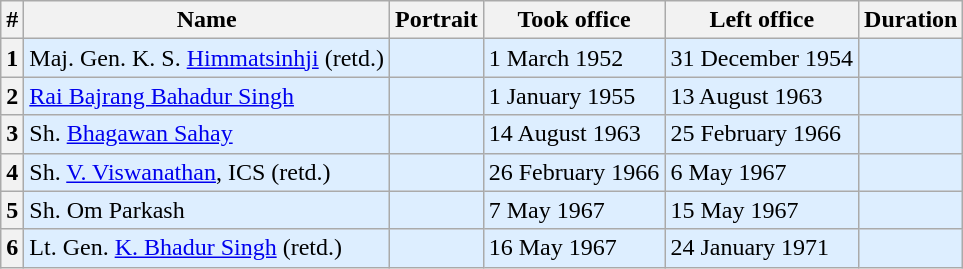<table class="wikitable sortable">
<tr>
<th bgcolor="#cccccc">#</th>
<th bgcolor="#cccccc">Name</th>
<th bgcolor="#cccccc"><strong>Portrait</strong></th>
<th bgcolor="#cccccc">Took office</th>
<th bgcolor="#cccccc">Left office</th>
<th bgcolor="#cccccc"><strong>Duration</strong></th>
</tr>
<tr>
<th bgcolor="#ddeeff">1</th>
<td bgcolor="#ddeeff">Maj. Gen. K. S. <a href='#'>Himmatsinhji</a> (retd.)</td>
<td bgcolor="#ddeeff"></td>
<td bgcolor="#ddeeff">1 March 1952</td>
<td bgcolor="#ddeeff">31 December 1954</td>
<td bgcolor="#ddeeff"></td>
</tr>
<tr>
<th bgcolor="#ddeeff">2</th>
<td bgcolor="#ddeeff"><a href='#'>Rai Bajrang Bahadur Singh</a></td>
<td bgcolor="#ddeeff"></td>
<td bgcolor="#ddeeff">1 January 1955</td>
<td bgcolor="#ddeeff">13 August 1963</td>
<td bgcolor="#ddeeff"></td>
</tr>
<tr>
<th bgcolor="#ddeeff">3</th>
<td bgcolor="#ddeeff">Sh. <a href='#'>Bhagawan Sahay</a></td>
<td bgcolor="#ddeeff"></td>
<td bgcolor="#ddeeff">14 August 1963</td>
<td bgcolor="#ddeeff">25 February 1966</td>
<td bgcolor="#ddeeff"></td>
</tr>
<tr>
<th bgcolor="#ddeeff">4</th>
<td bgcolor="#ddeeff">Sh. <a href='#'>V. Viswanathan</a>, ICS (retd.)</td>
<td bgcolor="#ddeeff"></td>
<td bgcolor="#ddeeff">26 February 1966</td>
<td bgcolor="#ddeeff">6 May 1967</td>
<td bgcolor="#ddeeff"></td>
</tr>
<tr>
<th bgcolor="#ddeeff">5</th>
<td bgcolor="#ddeeff">Sh. Om Parkash</td>
<td bgcolor="#ddeeff"></td>
<td bgcolor="#ddeeff">7 May 1967</td>
<td bgcolor="#ddeeff">15 May 1967</td>
<td bgcolor="#ddeeff"></td>
</tr>
<tr>
<th bgcolor="#ddeeff">6</th>
<td bgcolor="#ddeeff">Lt. Gen. <a href='#'>K. Bhadur Singh</a> (retd.)</td>
<td bgcolor="#ddeeff"></td>
<td bgcolor="#ddeeff">16 May 1967</td>
<td bgcolor="#ddeeff">24 January 1971</td>
<td bgcolor="#ddeeff"></td>
</tr>
</table>
